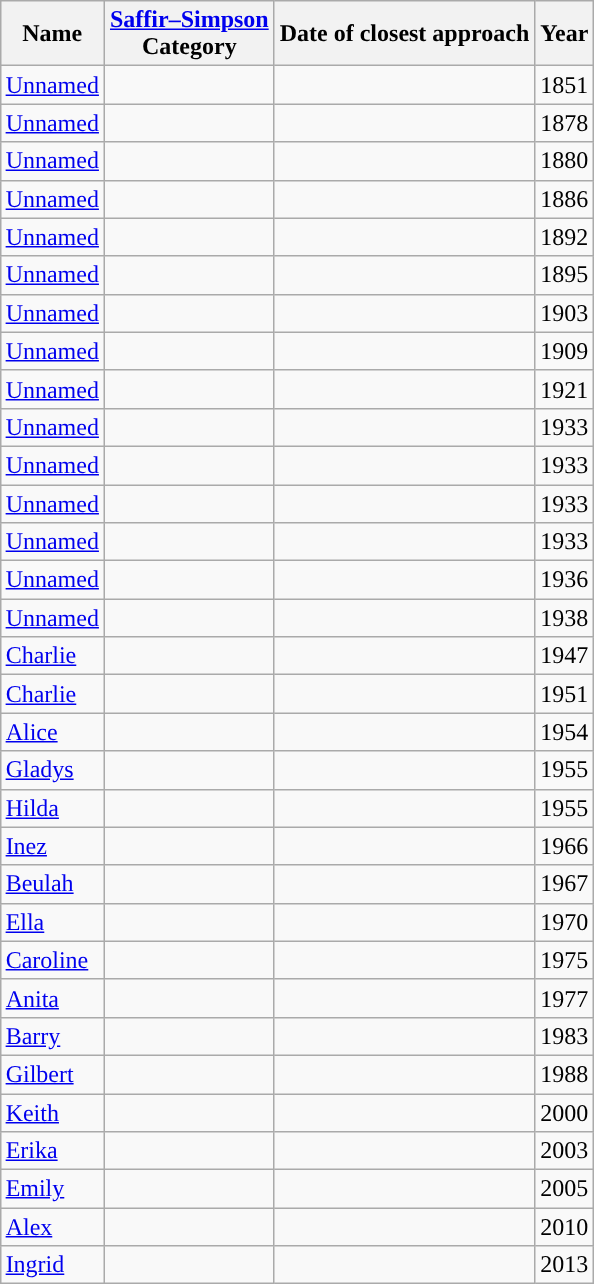<table class = "wikitable" style="margin:1em auto;">
<tr>
<th>Name</th>
<th><a href='#'>Saffir–Simpson</a><br>Category</th>
<th>Date of closest approach</th>
<th>Year</th>
</tr>
<tr>
<td><a href='#'>Unnamed</a></td>
<td></td>
<td></td>
<td>1851</td>
</tr>
<tr>
<td><a href='#'>Unnamed</a></td>
<td></td>
<td></td>
<td>1878</td>
</tr>
<tr>
<td><a href='#'>Unnamed</a></td>
<td></td>
<td></td>
<td>1880</td>
</tr>
<tr>
<td><a href='#'>Unnamed</a></td>
<td></td>
<td></td>
<td>1886</td>
</tr>
<tr>
<td><a href='#'>Unnamed</a></td>
<td></td>
<td></td>
<td>1892</td>
</tr>
<tr>
<td><a href='#'>Unnamed</a></td>
<td></td>
<td></td>
<td>1895</td>
</tr>
<tr>
<td><a href='#'>Unnamed</a></td>
<td></td>
<td></td>
<td>1903</td>
</tr>
<tr>
<td><a href='#'>Unnamed</a></td>
<td></td>
<td></td>
<td>1909</td>
</tr>
<tr>
<td><a href='#'>Unnamed</a></td>
<td></td>
<td></td>
<td>1921</td>
</tr>
<tr>
<td><a href='#'>Unnamed</a></td>
<td></td>
<td></td>
<td>1933</td>
</tr>
<tr>
<td><a href='#'>Unnamed</a></td>
<td></td>
<td></td>
<td>1933</td>
</tr>
<tr>
<td><a href='#'>Unnamed</a></td>
<td></td>
<td></td>
<td>1933</td>
</tr>
<tr>
<td><a href='#'>Unnamed</a></td>
<td></td>
<td></td>
<td>1933</td>
</tr>
<tr>
<td><a href='#'>Unnamed</a></td>
<td></td>
<td></td>
<td>1936</td>
</tr>
<tr>
<td><a href='#'>Unnamed</a></td>
<td></td>
<td></td>
<td>1938</td>
</tr>
<tr>
<td><a href='#'>Charlie</a></td>
<td></td>
<td></td>
<td>1947</td>
</tr>
<tr>
<td><a href='#'>Charlie</a></td>
<td></td>
<td></td>
<td>1951</td>
</tr>
<tr>
<td><a href='#'>Alice</a></td>
<td></td>
<td></td>
<td>1954</td>
</tr>
<tr>
<td><a href='#'>Gladys</a></td>
<td></td>
<td></td>
<td>1955</td>
</tr>
<tr>
<td><a href='#'>Hilda</a></td>
<td></td>
<td></td>
<td>1955</td>
</tr>
<tr>
<td><a href='#'>Inez</a></td>
<td></td>
<td></td>
<td>1966</td>
</tr>
<tr>
<td><a href='#'>Beulah</a></td>
<td></td>
<td></td>
<td>1967</td>
</tr>
<tr>
<td><a href='#'>Ella</a></td>
<td></td>
<td></td>
<td>1970</td>
</tr>
<tr>
<td><a href='#'>Caroline</a></td>
<td></td>
<td></td>
<td>1975</td>
</tr>
<tr>
<td><a href='#'>Anita</a></td>
<td></td>
<td></td>
<td>1977</td>
</tr>
<tr>
<td><a href='#'>Barry</a></td>
<td></td>
<td></td>
<td>1983</td>
</tr>
<tr>
<td><a href='#'>Gilbert</a></td>
<td></td>
<td></td>
<td>1988</td>
</tr>
<tr>
<td><a href='#'>Keith</a></td>
<td></td>
<td></td>
<td>2000</td>
</tr>
<tr>
<td><a href='#'>Erika</a></td>
<td></td>
<td></td>
<td>2003</td>
</tr>
<tr>
<td><a href='#'>Emily</a></td>
<td></td>
<td></td>
<td>2005</td>
</tr>
<tr>
<td><a href='#'>Alex</a></td>
<td></td>
<td></td>
<td>2010</td>
</tr>
<tr>
<td><a href='#'>Ingrid</a></td>
<td></td>
<td></td>
<td>2013</td>
</tr>
</table>
